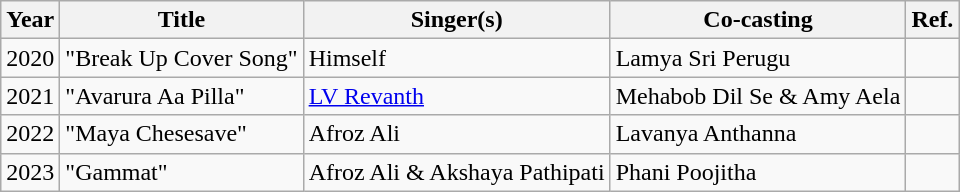<table class="wikitable">
<tr>
<th>Year</th>
<th>Title</th>
<th>Singer(s)</th>
<th>Co-casting</th>
<th>Ref.</th>
</tr>
<tr>
<td>2020</td>
<td>"Break Up Cover Song"</td>
<td>Himself</td>
<td>Lamya Sri Perugu</td>
<td></td>
</tr>
<tr>
<td>2021</td>
<td>"Avarura Aa Pilla"</td>
<td><a href='#'>LV Revanth</a></td>
<td>Mehabob Dil Se & Amy Aela</td>
<td></td>
</tr>
<tr>
<td>2022</td>
<td>"Maya Chesesave"</td>
<td>Afroz Ali</td>
<td>Lavanya Anthanna</td>
<td></td>
</tr>
<tr>
<td>2023</td>
<td>"Gammat"</td>
<td>Afroz Ali & Akshaya Pathipati</td>
<td>Phani Poojitha</td>
<td></td>
</tr>
</table>
